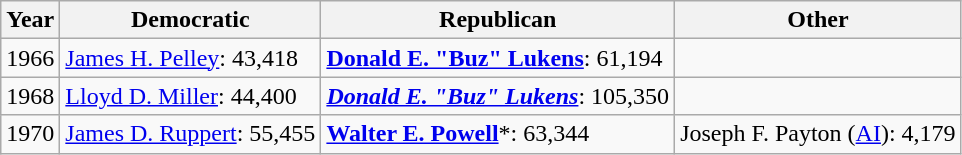<table class=wikitable>
<tr>
<th>Year</th>
<th>Democratic</th>
<th>Republican</th>
<th>Other</th>
</tr>
<tr>
<td>1966</td>
<td><a href='#'>James H. Pelley</a>: 43,418</td>
<td><strong><a href='#'>Donald E. "Buz" Lukens</a></strong>: 61,194</td>
<td> </td>
</tr>
<tr>
<td>1968</td>
<td><a href='#'>Lloyd D. Miller</a>: 44,400</td>
<td><strong><em><a href='#'>Donald E. "Buz" Lukens</a></em></strong>: 105,350</td>
<td> </td>
</tr>
<tr>
<td>1970</td>
<td><a href='#'>James D. Ruppert</a>: 55,455</td>
<td><strong><a href='#'>Walter E. Powell</a></strong>*: 63,344</td>
<td>Joseph F. Payton (<a href='#'>AI</a>): 4,179</td>
</tr>
</table>
